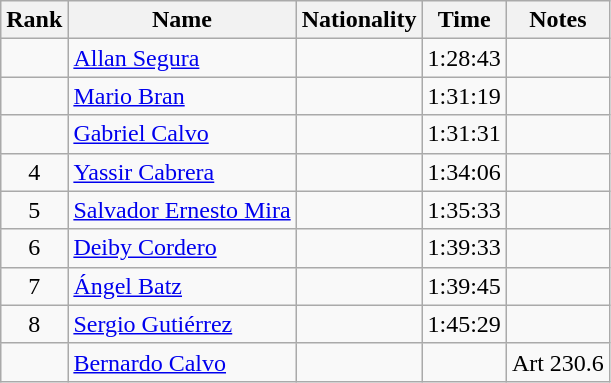<table class="wikitable sortable" style="text-align:center">
<tr>
<th>Rank</th>
<th>Name</th>
<th>Nationality</th>
<th>Time</th>
<th>Notes</th>
</tr>
<tr>
<td></td>
<td align=left><a href='#'>Allan Segura</a></td>
<td align=left></td>
<td>1:28:43</td>
<td></td>
</tr>
<tr>
<td></td>
<td align=left><a href='#'>Mario Bran</a></td>
<td align=left></td>
<td>1:31:19</td>
<td></td>
</tr>
<tr>
<td></td>
<td align=left><a href='#'>Gabriel Calvo</a></td>
<td align=left></td>
<td>1:31:31</td>
<td></td>
</tr>
<tr>
<td>4</td>
<td align=left><a href='#'>Yassir Cabrera</a></td>
<td align=left></td>
<td>1:34:06</td>
<td></td>
</tr>
<tr>
<td>5</td>
<td align=left><a href='#'>Salvador Ernesto Mira</a></td>
<td align=left></td>
<td>1:35:33</td>
<td></td>
</tr>
<tr>
<td>6</td>
<td align=left><a href='#'>Deiby Cordero</a></td>
<td align=left></td>
<td>1:39:33</td>
<td></td>
</tr>
<tr>
<td>7</td>
<td align=left><a href='#'>Ángel Batz</a></td>
<td align=left></td>
<td>1:39:45</td>
<td></td>
</tr>
<tr>
<td>8</td>
<td align=left><a href='#'>Sergio Gutiérrez</a></td>
<td align=left></td>
<td>1:45:29</td>
<td></td>
</tr>
<tr>
<td></td>
<td align=left><a href='#'>Bernardo Calvo</a></td>
<td align=left></td>
<td></td>
<td>Art 230.6</td>
</tr>
</table>
